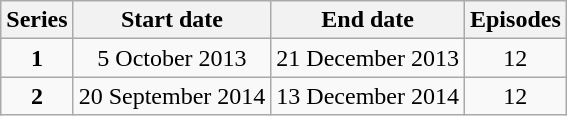<table class="wikitable" style="text-align:center;">
<tr>
<th>Series</th>
<th>Start date</th>
<th>End date</th>
<th>Episodes</th>
</tr>
<tr>
<td><strong>1</strong></td>
<td>5 October 2013</td>
<td>21 December 2013</td>
<td>12</td>
</tr>
<tr>
<td><strong>2</strong></td>
<td>20 September 2014</td>
<td>13 December 2014</td>
<td>12</td>
</tr>
</table>
